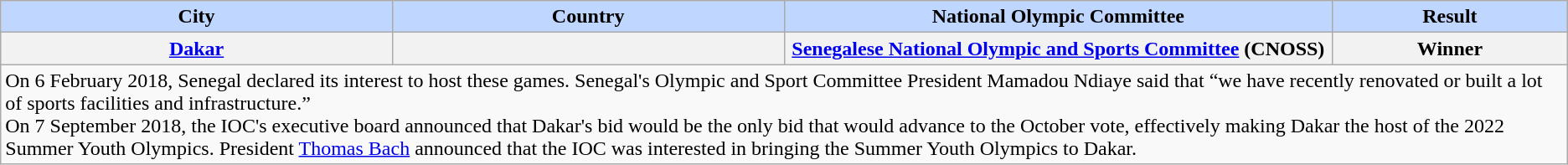<table class="wikitable plainrowheaders">
<tr>
<th style="background-color: #BFD7FF" width="25%">City</th>
<th style="background-color: #BFD7FF" width="25%">Country</th>
<th style="background-color: #BFD7FF" width="35%">National Olympic Committee</th>
<th style="background-color: #BFD7FF" width="15%">Result</th>
</tr>
<tr>
<th style="text-align:center" scope="row"><strong><a href='#'>Dakar</a></strong></th>
<th scope="row"></th>
<th style="text-align:center" scope="row"><a href='#'>Senegalese National Olympic and Sports Committee</a> (CNOSS)</th>
<th style="text-align:center" scope="row">Winner</th>
</tr>
<tr>
<td colspan=4>On 6 February 2018, Senegal declared its interest to host these games. Senegal's Olympic and Sport Committee President Mamadou Ndiaye said that “we have recently renovated or built a lot of sports facilities and infrastructure.”<br>On 7 September 2018, the IOC's executive board announced that Dakar's bid would be the only bid that would advance to the October vote, effectively making Dakar the host of the 2022 Summer Youth Olympics. President <a href='#'>Thomas Bach</a> announced that the IOC was interested in bringing the Summer Youth Olympics to Dakar.</td>
</tr>
</table>
